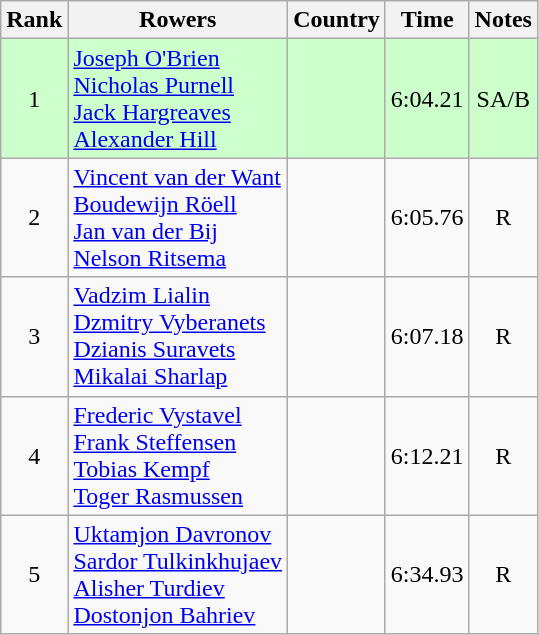<table class="wikitable" style="text-align:center">
<tr>
<th>Rank</th>
<th>Rowers</th>
<th>Country</th>
<th>Time</th>
<th>Notes</th>
</tr>
<tr bgcolor=ccffcc>
<td>1</td>
<td align="left"><a href='#'>Joseph O'Brien</a><br><a href='#'>Nicholas Purnell</a><br><a href='#'>Jack Hargreaves</a><br><a href='#'>Alexander Hill</a></td>
<td align="left"></td>
<td>6:04.21</td>
<td>SA/B</td>
</tr>
<tr>
<td>2</td>
<td align="left"><a href='#'>Vincent van der Want</a><br><a href='#'>Boudewijn Röell</a><br><a href='#'>Jan van der Bij</a><br><a href='#'>Nelson Ritsema</a></td>
<td align="left"></td>
<td>6:05.76</td>
<td>R</td>
</tr>
<tr>
<td>3</td>
<td align="left"><a href='#'>Vadzim Lialin</a><br><a href='#'>Dzmitry Vyberanets</a><br><a href='#'>Dzianis Suravets</a><br><a href='#'>Mikalai Sharlap</a></td>
<td align="left"></td>
<td>6:07.18</td>
<td>R</td>
</tr>
<tr>
<td>4</td>
<td align="left"><a href='#'>Frederic Vystavel</a><br><a href='#'>Frank Steffensen</a><br><a href='#'>Tobias Kempf</a><br><a href='#'>Toger Rasmussen</a></td>
<td align="left"></td>
<td>6:12.21</td>
<td>R</td>
</tr>
<tr>
<td>5</td>
<td align="left"><a href='#'>Uktamjon Davronov</a><br><a href='#'>Sardor Tulkinkhujaev</a><br><a href='#'>Alisher Turdiev</a><br><a href='#'>Dostonjon Bahriev</a></td>
<td align="left"></td>
<td>6:34.93</td>
<td>R</td>
</tr>
</table>
